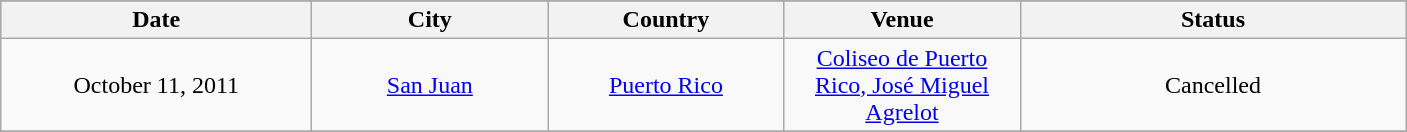<table class="wikitable" style="text-align:center;">
<tr>
</tr>
<tr bgcolor="#CCCCCC">
<th width="200">Date</th>
<th width="150">City</th>
<th width="150">Country</th>
<th width="150">Venue</th>
<th width="250">Status</th>
</tr>
<tr>
<td>October 11, 2011</td>
<td><a href='#'>San Juan</a></td>
<td><a href='#'>Puerto Rico</a></td>
<td><a href='#'>Coliseo de Puerto Rico, José Miguel Agrelot</a></td>
<td>Cancelled </td>
</tr>
<tr>
</tr>
</table>
